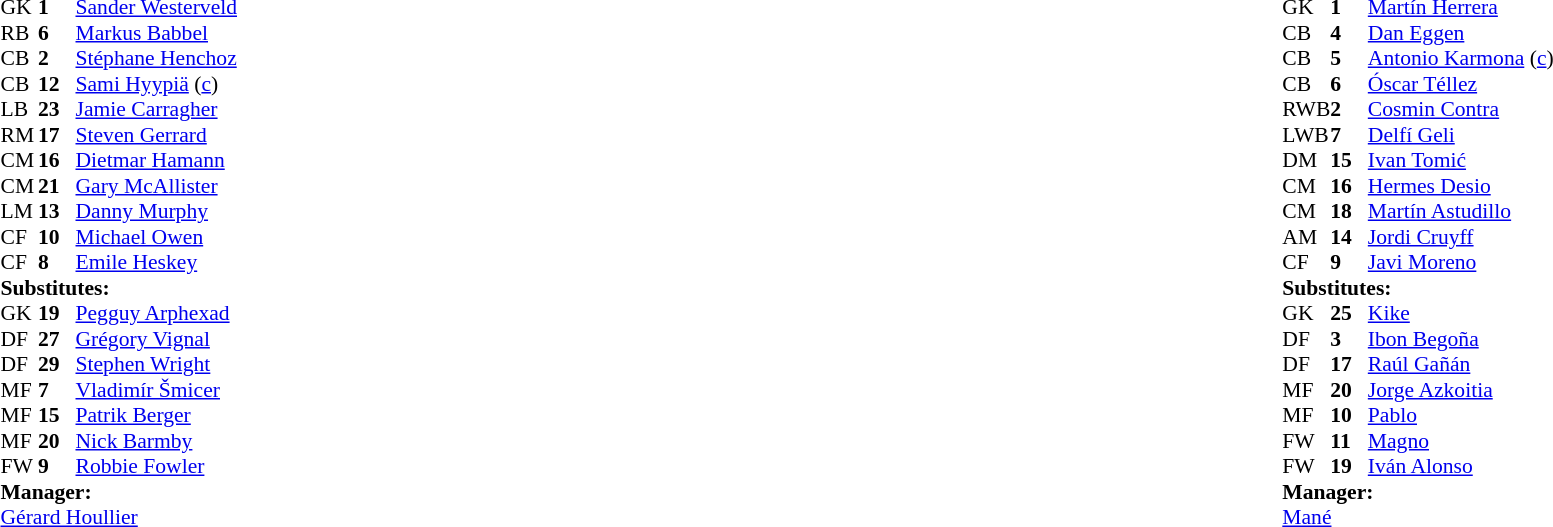<table width="100%">
<tr>
<td valign="top" width="40%"><br><table style="font-size:90%" cellspacing="0" cellpadding="0">
<tr>
<th width=25></th>
<th width=25></th>
</tr>
<tr>
<td>GK</td>
<td><strong>1</strong></td>
<td> <a href='#'>Sander Westerveld</a></td>
</tr>
<tr>
<td>RB</td>
<td><strong>6</strong></td>
<td> <a href='#'>Markus Babbel</a></td>
<td></td>
</tr>
<tr>
<td>CB</td>
<td><strong>2</strong></td>
<td> <a href='#'>Stéphane Henchoz</a></td>
<td></td>
<td></td>
</tr>
<tr>
<td>CB</td>
<td><strong>12</strong></td>
<td> <a href='#'>Sami Hyypiä</a> (<a href='#'>c</a>)</td>
</tr>
<tr>
<td>LB</td>
<td><strong>23</strong></td>
<td> <a href='#'>Jamie Carragher</a></td>
</tr>
<tr>
<td>RM</td>
<td><strong>17</strong></td>
<td> <a href='#'>Steven Gerrard</a></td>
</tr>
<tr>
<td>CM</td>
<td><strong>16</strong></td>
<td> <a href='#'>Dietmar Hamann</a></td>
</tr>
<tr>
<td>CM</td>
<td><strong>21</strong></td>
<td> <a href='#'>Gary McAllister</a></td>
<td></td>
</tr>
<tr>
<td>LM</td>
<td><strong>13</strong></td>
<td> <a href='#'>Danny Murphy</a></td>
</tr>
<tr>
<td>CF</td>
<td><strong>10</strong></td>
<td> <a href='#'>Michael Owen</a></td>
<td></td>
<td></td>
</tr>
<tr>
<td>CF</td>
<td><strong>8</strong></td>
<td> <a href='#'>Emile Heskey</a></td>
<td></td>
<td></td>
</tr>
<tr>
<td colspan="3"><strong>Substitutes:</strong></td>
</tr>
<tr>
<td>GK</td>
<td><strong>19</strong></td>
<td> <a href='#'>Pegguy Arphexad</a></td>
</tr>
<tr>
<td>DF</td>
<td><strong>27</strong></td>
<td> <a href='#'>Grégory Vignal</a></td>
</tr>
<tr>
<td>DF</td>
<td><strong>29</strong></td>
<td> <a href='#'>Stephen Wright</a></td>
</tr>
<tr>
<td>MF</td>
<td><strong>7</strong></td>
<td> <a href='#'>Vladimír Šmicer</a></td>
<td></td>
<td></td>
</tr>
<tr>
<td>MF</td>
<td><strong>15</strong></td>
<td> <a href='#'>Patrik Berger</a></td>
<td></td>
<td></td>
</tr>
<tr>
<td>MF</td>
<td><strong>20</strong></td>
<td> <a href='#'>Nick Barmby</a></td>
</tr>
<tr>
<td>FW</td>
<td><strong>9</strong></td>
<td> <a href='#'>Robbie Fowler</a></td>
<td></td>
<td></td>
</tr>
<tr>
<td colspan="3"><strong>Manager:</strong></td>
</tr>
<tr>
<td colspan="3"> <a href='#'>Gérard Houllier</a></td>
</tr>
</table>
</td>
<td valign="top"></td>
<td valign="top" width="50%"><br><table style="font-size:90%;margin:auto" cellspacing="0" cellpadding="0">
<tr>
<th width=25></th>
<th width=25></th>
</tr>
<tr>
<td>GK</td>
<td><strong>1</strong></td>
<td> <a href='#'>Martín Herrera</a></td>
<td></td>
</tr>
<tr>
<td>CB</td>
<td><strong>4</strong></td>
<td> <a href='#'>Dan Eggen</a></td>
<td></td>
<td></td>
</tr>
<tr>
<td>CB</td>
<td><strong>5</strong></td>
<td> <a href='#'>Antonio Karmona</a> (<a href='#'>c</a>)</td>
<td></td>
</tr>
<tr>
<td>CB</td>
<td><strong>6</strong></td>
<td> <a href='#'>Óscar Téllez</a></td>
<td></td>
</tr>
<tr>
<td>RWB</td>
<td><strong>2</strong></td>
<td> <a href='#'>Cosmin Contra</a></td>
<td></td>
</tr>
<tr>
<td>LWB</td>
<td><strong>7</strong></td>
<td> <a href='#'>Delfí Geli</a></td>
</tr>
<tr>
<td>DM</td>
<td><strong>15</strong></td>
<td> <a href='#'>Ivan Tomić</a></td>
</tr>
<tr>
<td>CM</td>
<td><strong>16</strong></td>
<td> <a href='#'>Hermes Desio</a></td>
</tr>
<tr>
<td>CM</td>
<td><strong>18</strong></td>
<td> <a href='#'>Martín Astudillo</a></td>
<td></td>
<td></td>
</tr>
<tr>
<td>AM</td>
<td><strong>14</strong></td>
<td> <a href='#'>Jordi Cruyff</a></td>
</tr>
<tr>
<td>CF</td>
<td><strong>9</strong></td>
<td> <a href='#'>Javi Moreno</a></td>
<td></td>
<td></td>
</tr>
<tr>
<td colspan="3"><strong>Substitutes:</strong></td>
</tr>
<tr>
<td>GK</td>
<td><strong>25</strong></td>
<td> <a href='#'>Kike</a></td>
</tr>
<tr>
<td>DF</td>
<td><strong>3</strong></td>
<td> <a href='#'>Ibon Begoña</a></td>
</tr>
<tr>
<td>DF</td>
<td><strong>17</strong></td>
<td> <a href='#'>Raúl Gañán</a></td>
</tr>
<tr>
<td>MF</td>
<td><strong>20</strong></td>
<td> <a href='#'>Jorge Azkoitia</a></td>
</tr>
<tr>
<td>MF</td>
<td><strong>10</strong></td>
<td> <a href='#'>Pablo</a></td>
<td></td>
<td></td>
</tr>
<tr>
<td>FW</td>
<td><strong>11</strong></td>
<td> <a href='#'>Magno</a></td>
<td></td>
<td></td>
</tr>
<tr>
<td>FW</td>
<td><strong>19</strong></td>
<td> <a href='#'>Iván Alonso</a></td>
<td></td>
<td></td>
</tr>
<tr>
<td colspan="3"><strong>Manager:</strong></td>
</tr>
<tr>
<td colspan="3"> <a href='#'>Mané</a></td>
</tr>
</table>
</td>
</tr>
</table>
